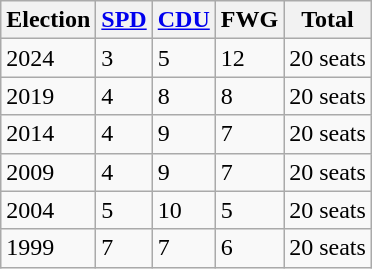<table class="wikitable">
<tr>
<th>Election</th>
<th><a href='#'>SPD</a></th>
<th><a href='#'>CDU</a></th>
<th>FWG</th>
<th>Total</th>
</tr>
<tr>
<td>2024</td>
<td>3</td>
<td>5</td>
<td>12</td>
<td>20 seats</td>
</tr>
<tr>
<td>2019</td>
<td>4</td>
<td>8</td>
<td>8</td>
<td>20 seats</td>
</tr>
<tr>
<td>2014</td>
<td>4</td>
<td>9</td>
<td>7</td>
<td>20 seats</td>
</tr>
<tr>
<td>2009</td>
<td>4</td>
<td>9</td>
<td>7</td>
<td>20 seats</td>
</tr>
<tr>
<td>2004</td>
<td>5</td>
<td>10</td>
<td>5</td>
<td>20 seats</td>
</tr>
<tr>
<td>1999</td>
<td>7</td>
<td>7</td>
<td>6</td>
<td>20 seats</td>
</tr>
</table>
